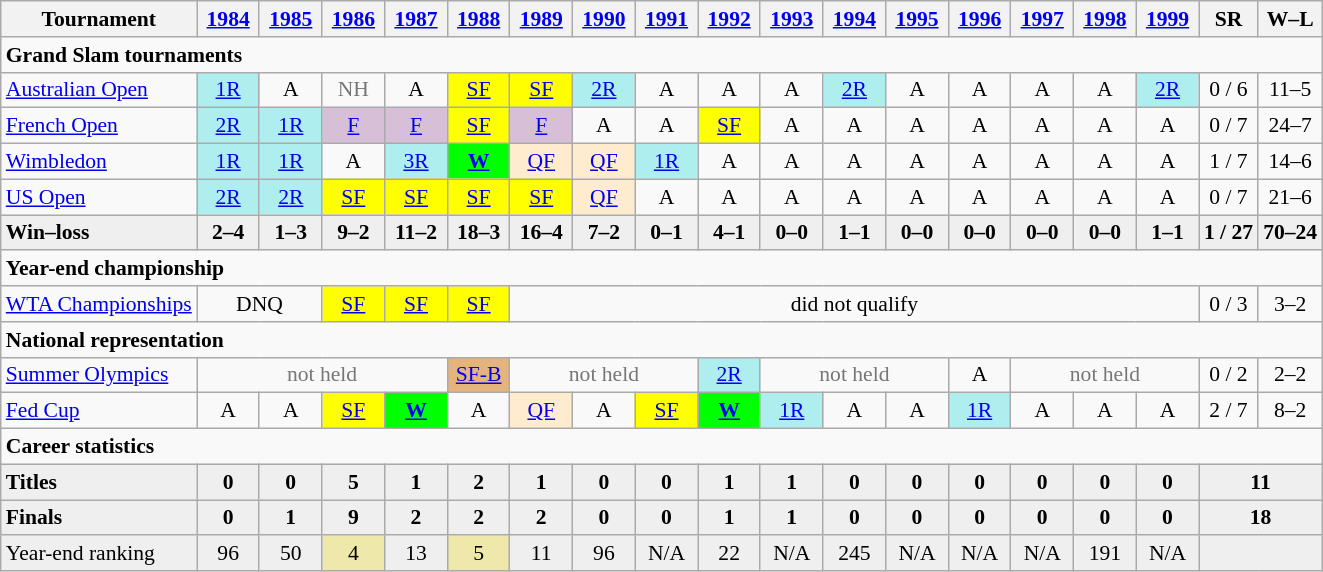<table class="wikitable nowrap" style="font-size:90%; text-align:center">
<tr>
<th>Tournament</th>
<th width=35><a href='#'>1984</a></th>
<th width=35><a href='#'>1985</a></th>
<th width=35><a href='#'>1986</a></th>
<th width=35><a href='#'>1987</a></th>
<th width=35><a href='#'>1988</a></th>
<th width=35><a href='#'>1989</a></th>
<th width=35><a href='#'>1990</a></th>
<th width=35><a href='#'>1991</a></th>
<th width=35><a href='#'>1992</a></th>
<th width=35><a href='#'>1993</a></th>
<th width=35><a href='#'>1994</a></th>
<th width=35><a href='#'>1995</a></th>
<th width=35><a href='#'>1996</a></th>
<th width=35><a href='#'>1997</a></th>
<th width=35><a href='#'>1998</a></th>
<th width=35><a href='#'>1999</a></th>
<th>SR</th>
<th>W–L</th>
</tr>
<tr>
<td colspan=19 align=left><strong>Grand Slam tournaments</strong></td>
</tr>
<tr>
<td align=left><a href='#'>Australian Open</a></td>
<td bgcolor=afeeee><a href='#'>1R</a></td>
<td>A</td>
<td style=color:#767676>NH</td>
<td>A</td>
<td bgcolor=yellow><a href='#'>SF</a></td>
<td bgcolor=yellow><a href='#'>SF</a></td>
<td bgcolor=afeeee><a href='#'>2R</a></td>
<td>A</td>
<td>A</td>
<td>A</td>
<td bgcolor=afeeee><a href='#'>2R</a></td>
<td>A</td>
<td>A</td>
<td>A</td>
<td>A</td>
<td bgcolor=afeeee><a href='#'>2R</a></td>
<td>0 / 6</td>
<td>11–5</td>
</tr>
<tr>
<td align=left><a href='#'>French Open</a></td>
<td bgcolor=afeeee><a href='#'>2R</a></td>
<td bgcolor=afeeee><a href='#'>1R</a></td>
<td bgcolor=thistle><a href='#'>F</a></td>
<td bgcolor=thistle><a href='#'>F</a></td>
<td bgcolor=yellow><a href='#'>SF</a></td>
<td bgcolor=thistle><a href='#'>F</a></td>
<td>A</td>
<td>A</td>
<td bgcolor=yellow><a href='#'>SF</a></td>
<td>A</td>
<td>A</td>
<td>A</td>
<td>A</td>
<td>A</td>
<td>A</td>
<td>A</td>
<td>0 / 7</td>
<td>24–7</td>
</tr>
<tr>
<td align=left><a href='#'>Wimbledon</a></td>
<td bgcolor=afeeee><a href='#'>1R</a></td>
<td bgcolor=afeeee><a href='#'>1R</a></td>
<td>A</td>
<td bgcolor=afeeee><a href='#'>3R</a></td>
<td bgcolor=lime><strong><a href='#'>W</a></strong></td>
<td bgcolor=ffebcd><a href='#'>QF</a></td>
<td bgcolor=ffebcd><a href='#'>QF</a></td>
<td bgcolor=afeeee><a href='#'>1R</a></td>
<td>A</td>
<td>A</td>
<td>A</td>
<td>A</td>
<td>A</td>
<td>A</td>
<td>A</td>
<td>A</td>
<td>1 / 7</td>
<td>14–6</td>
</tr>
<tr>
<td align=left><a href='#'>US Open</a></td>
<td bgcolor=afeeee><a href='#'>2R</a></td>
<td bgcolor=afeeee><a href='#'>2R</a></td>
<td bgcolor=yellow><a href='#'>SF</a></td>
<td bgcolor=yellow><a href='#'>SF</a></td>
<td bgcolor=yellow><a href='#'>SF</a></td>
<td bgcolor=yellow><a href='#'>SF</a></td>
<td bgcolor=ffebcd><a href='#'>QF</a></td>
<td>A</td>
<td>A</td>
<td>A</td>
<td>A</td>
<td>A</td>
<td>A</td>
<td>A</td>
<td>A</td>
<td>A</td>
<td>0 / 7</td>
<td>21–6</td>
</tr>
<tr style="font-weight:bold; background:#efefef;">
<td style=text-align:left>Win–loss</td>
<td>2–4</td>
<td>1–3</td>
<td>9–2</td>
<td>11–2</td>
<td>18–3</td>
<td>16–4</td>
<td>7–2</td>
<td>0–1</td>
<td>4–1</td>
<td>0–0</td>
<td>1–1</td>
<td>0–0</td>
<td>0–0</td>
<td>0–0</td>
<td>0–0</td>
<td>1–1</td>
<td>1 / 27</td>
<td>70–24</td>
</tr>
<tr>
<td colspan=20 align=left><strong>Year-end championship</strong></td>
</tr>
<tr>
<td align=left><a href='#'>WTA Championships</a></td>
<td colspan=2>DNQ</td>
<td bgcolor=yellow><a href='#'>SF</a></td>
<td bgcolor=yellow><a href='#'>SF</a></td>
<td bgcolor=yellow><a href='#'>SF</a></td>
<td colspan=11>did not qualify</td>
<td>0 / 3</td>
<td>3–2</td>
</tr>
<tr>
<td colspan=19 align=left><strong>National representation</strong></td>
</tr>
<tr>
<td align=left><a href='#'>Summer Olympics</a></td>
<td colspan=4 style=color:#767676>not held</td>
<td bgcolor=e5b47d><a href='#'>SF-B</a></td>
<td colspan=3 style=color:#767676>not held</td>
<td bgcolor=afeeee><a href='#'>2R</a></td>
<td colspan=3 style=color:#767676>not held</td>
<td>A</td>
<td colspan=3 style=color:#767676>not held</td>
<td>0 / 2</td>
<td>2–2</td>
</tr>
<tr>
<td align=left><a href='#'>Fed Cup</a></td>
<td>A</td>
<td>A</td>
<td bgcolor=yellow><a href='#'>SF</a></td>
<td bgcolor=lime><strong><a href='#'>W</a></strong></td>
<td>A</td>
<td bgcolor=ffebcd><a href='#'>QF</a></td>
<td>A</td>
<td bgcolor=yellow><a href='#'>SF</a></td>
<td bgcolor=lime><strong><a href='#'>W</a></strong></td>
<td bgcolor=afeeee><a href='#'>1R</a></td>
<td>A</td>
<td>A</td>
<td bgcolor=afeeee><a href='#'>1R</a></td>
<td>A</td>
<td>A</td>
<td>A</td>
<td>2 / 7</td>
<td>8–2</td>
</tr>
<tr>
<td colspan=19 align=left><strong>Career statistics</strong></td>
</tr>
<tr style="font-weight:bold; background:#efefef;">
<td style=text-align:left>Titles</td>
<td>0</td>
<td>0</td>
<td>5</td>
<td>1</td>
<td>2</td>
<td>1</td>
<td>0</td>
<td>0</td>
<td>1</td>
<td>1</td>
<td>0</td>
<td>0</td>
<td>0</td>
<td>0</td>
<td>0</td>
<td>0</td>
<td colspan="2">11</td>
</tr>
<tr style="font-weight:bold; background:#efefef;">
<td style=text-align:left>Finals</td>
<td>0</td>
<td>1</td>
<td>9</td>
<td>2</td>
<td>2</td>
<td>2</td>
<td>0</td>
<td>0</td>
<td>1</td>
<td>1</td>
<td>0</td>
<td>0</td>
<td>0</td>
<td>0</td>
<td>0</td>
<td>0</td>
<td colspan="2">18</td>
</tr>
<tr bgcolor=efefef>
<td align=left>Year-end ranking</td>
<td>96</td>
<td>50</td>
<td bgcolor=eee8aa>4</td>
<td>13</td>
<td bgcolor=eee8aa>5</td>
<td>11</td>
<td>96</td>
<td>N/A</td>
<td>22</td>
<td>N/A</td>
<td>245</td>
<td>N/A</td>
<td>N/A</td>
<td>N/A</td>
<td>191</td>
<td>N/A</td>
<td colspan="2"></td>
</tr>
</table>
